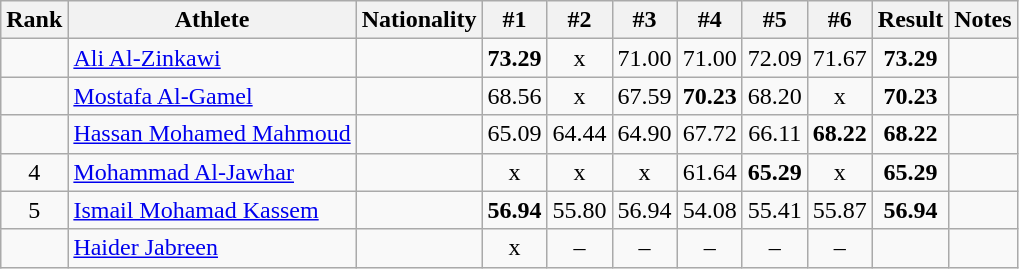<table class="wikitable sortable" style="text-align:center">
<tr>
<th>Rank</th>
<th>Athlete</th>
<th>Nationality</th>
<th>#1</th>
<th>#2</th>
<th>#3</th>
<th>#4</th>
<th>#5</th>
<th>#6</th>
<th>Result</th>
<th>Notes</th>
</tr>
<tr>
<td></td>
<td align="left"><a href='#'>Ali Al-Zinkawi</a></td>
<td align=left></td>
<td><strong>73.29</strong></td>
<td>x</td>
<td>71.00</td>
<td>71.00</td>
<td>72.09</td>
<td>71.67</td>
<td><strong>73.29</strong></td>
<td></td>
</tr>
<tr>
<td></td>
<td align="left"><a href='#'>Mostafa Al-Gamel</a></td>
<td align=left></td>
<td>68.56</td>
<td>x</td>
<td>67.59</td>
<td><strong>70.23</strong></td>
<td>68.20</td>
<td>x</td>
<td><strong>70.23</strong></td>
<td></td>
</tr>
<tr>
<td></td>
<td align="left"><a href='#'>Hassan Mohamed Mahmoud</a></td>
<td align=left></td>
<td>65.09</td>
<td>64.44</td>
<td>64.90</td>
<td>67.72</td>
<td>66.11</td>
<td><strong>68.22</strong></td>
<td><strong>68.22</strong></td>
<td></td>
</tr>
<tr>
<td>4</td>
<td align="left"><a href='#'>Mohammad Al-Jawhar</a></td>
<td align=left></td>
<td>x</td>
<td>x</td>
<td>x</td>
<td>61.64</td>
<td><strong>65.29</strong></td>
<td>x</td>
<td><strong>65.29</strong></td>
<td></td>
</tr>
<tr>
<td>5</td>
<td align="left"><a href='#'>Ismail Mohamad Kassem</a></td>
<td align=left></td>
<td><strong>56.94</strong></td>
<td>55.80</td>
<td>56.94</td>
<td>54.08</td>
<td>55.41</td>
<td>55.87</td>
<td><strong>56.94</strong></td>
<td></td>
</tr>
<tr>
<td></td>
<td align="left"><a href='#'>Haider Jabreen</a></td>
<td align=left></td>
<td>x</td>
<td>–</td>
<td>–</td>
<td>–</td>
<td>–</td>
<td>–</td>
<td><strong></strong></td>
<td></td>
</tr>
</table>
